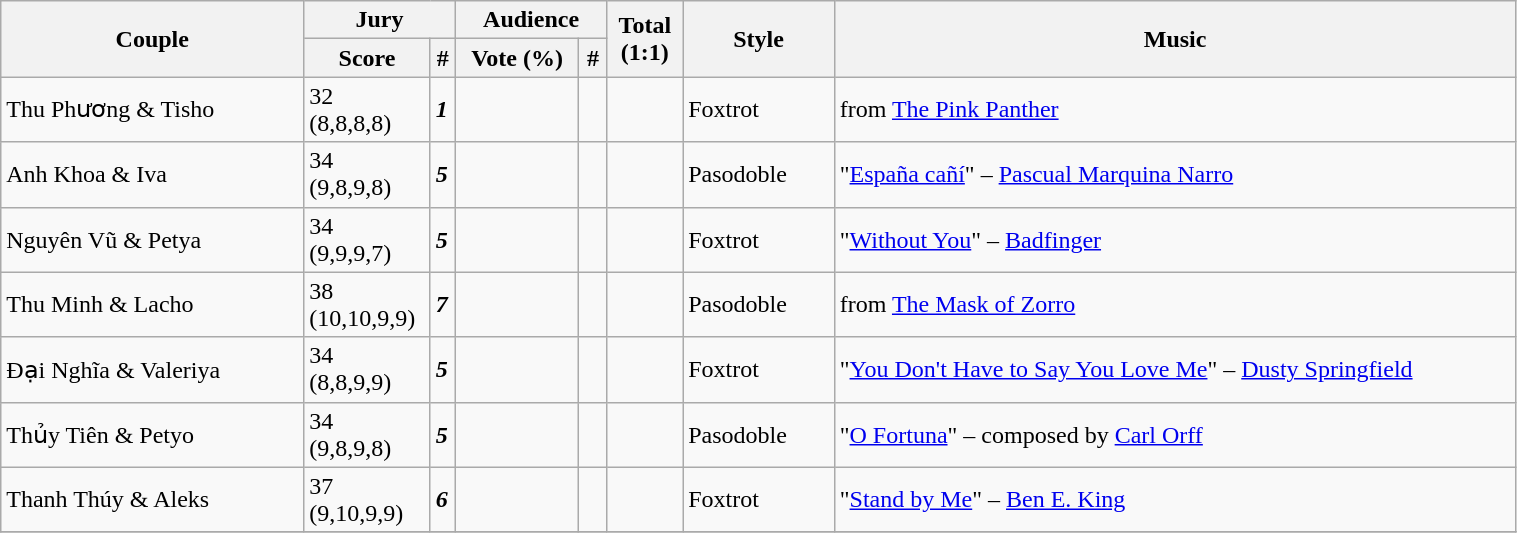<table class="wikitable" style="width:80%;">
<tr>
<th rowspan=2 style="width:20%;">Couple</th>
<th colspan=2 style="width:10%;">Jury</th>
<th colspan=2 style="width:10%;">Audience</th>
<th rowspan=2 style="width:5%;">Total<br> (1:1)</th>
<th rowspan=2 style="width:10%;">Style</th>
<th rowspan=2 style="width:45%;">Music</th>
</tr>
<tr>
<th>Score</th>
<th>#</th>
<th>Vote (%)</th>
<th>#</th>
</tr>
<tr>
<td>Thu Phương & Tisho</td>
<td>32<br> (8,8,8,8)</td>
<td><strong><em>1</em></strong></td>
<td></td>
<td></td>
<td><strong><em></em></strong></td>
<td>Foxtrot</td>
<td>from <a href='#'>The Pink Panther</a></td>
</tr>
<tr>
<td>Anh Khoa & Iva</td>
<td>34<br> (9,8,9,8)</td>
<td><strong><em>5</em></strong></td>
<td></td>
<td></td>
<td><strong><em></em></strong></td>
<td>Pasodoble</td>
<td>"<a href='#'>España cañí</a>" – <a href='#'>Pascual Marquina Narro</a></td>
</tr>
<tr>
<td>Nguyên Vũ & Petya</td>
<td>34<br> (9,9,9,7)</td>
<td><strong><em>5</em></strong></td>
<td></td>
<td></td>
<td><strong><em></em></strong></td>
<td>Foxtrot</td>
<td>"<a href='#'>Without You</a>" – <a href='#'>Badfinger</a></td>
</tr>
<tr>
<td>Thu Minh & Lacho</td>
<td>38<br> (10,10,9,9)</td>
<td><strong><em>7</em></strong></td>
<td></td>
<td></td>
<td><strong><em></em></strong></td>
<td>Pasodoble</td>
<td>from <a href='#'>The Mask of Zorro</a></td>
</tr>
<tr>
<td>Đại Nghĩa & Valeriya</td>
<td>34<br> (8,8,9,9)</td>
<td><strong><em>5</em></strong></td>
<td></td>
<td></td>
<td><strong><em></em></strong></td>
<td>Foxtrot</td>
<td>"<a href='#'>You Don't Have to Say You Love Me</a>" – <a href='#'>Dusty Springfield</a></td>
</tr>
<tr>
<td>Thủy Tiên & Petyo</td>
<td>34<br> (9,8,9,8)</td>
<td><strong><em>5</em></strong></td>
<td></td>
<td></td>
<td><strong><em></em></strong></td>
<td>Pasodoble</td>
<td>"<a href='#'>O Fortuna</a>" – composed by <a href='#'>Carl Orff</a></td>
</tr>
<tr>
<td>Thanh Thúy & Aleks</td>
<td>37<br> (9,10,9,9)</td>
<td><strong><em>6</em></strong></td>
<td></td>
<td></td>
<td><strong><em></em></strong></td>
<td>Foxtrot</td>
<td>"<a href='#'>Stand by Me</a>" – <a href='#'>Ben E. King</a></td>
</tr>
<tr>
</tr>
</table>
